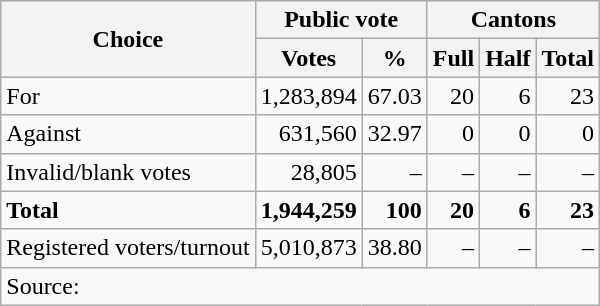<table class=wikitable style=text-align:right>
<tr>
<th rowspan=2>Choice</th>
<th colspan=2>Public vote</th>
<th colspan=3>Cantons</th>
</tr>
<tr>
<th>Votes</th>
<th>%</th>
<th>Full</th>
<th>Half</th>
<th>Total</th>
</tr>
<tr>
<td align=left>For</td>
<td>1,283,894</td>
<td>67.03</td>
<td>20</td>
<td>6</td>
<td>23</td>
</tr>
<tr>
<td align=left>Against</td>
<td>631,560</td>
<td>32.97</td>
<td>0</td>
<td>0</td>
<td>0</td>
</tr>
<tr>
<td align=left>Invalid/blank votes</td>
<td>28,805</td>
<td>–</td>
<td>–</td>
<td>–</td>
<td>–</td>
</tr>
<tr>
<td align=left><strong>Total</strong></td>
<td><strong>1,944,259</strong></td>
<td><strong>100</strong></td>
<td><strong>20</strong></td>
<td><strong>6</strong></td>
<td><strong>23</strong></td>
</tr>
<tr>
<td align=left>Registered voters/turnout</td>
<td>5,010,873</td>
<td>38.80</td>
<td>–</td>
<td>–</td>
<td>–</td>
</tr>
<tr>
<td align=left colspan=6>Source: </td>
</tr>
</table>
